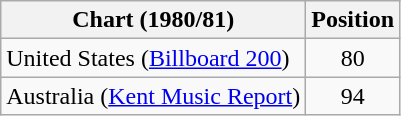<table class="wikitable">
<tr>
<th>Chart (1980/81)</th>
<th>Position</th>
</tr>
<tr>
<td>United States (<a href='#'>Billboard 200</a>)</td>
<td align="center">80</td>
</tr>
<tr>
<td>Australia (<a href='#'>Kent Music Report</a>)</td>
<td align="center">94</td>
</tr>
</table>
